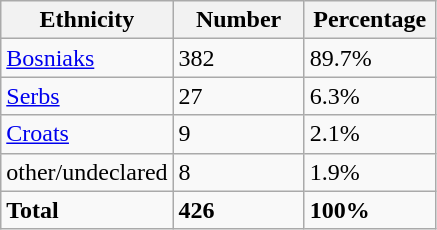<table class="wikitable">
<tr>
<th width="100px">Ethnicity</th>
<th width="80px">Number</th>
<th width="80px">Percentage</th>
</tr>
<tr>
<td><a href='#'>Bosniaks</a></td>
<td>382</td>
<td>89.7%</td>
</tr>
<tr>
<td><a href='#'>Serbs</a></td>
<td>27</td>
<td>6.3%</td>
</tr>
<tr>
<td><a href='#'>Croats</a></td>
<td>9</td>
<td>2.1%</td>
</tr>
<tr>
<td>other/undeclared</td>
<td>8</td>
<td>1.9%</td>
</tr>
<tr>
<td><strong>Total</strong></td>
<td><strong>426</strong></td>
<td><strong>100%</strong></td>
</tr>
</table>
